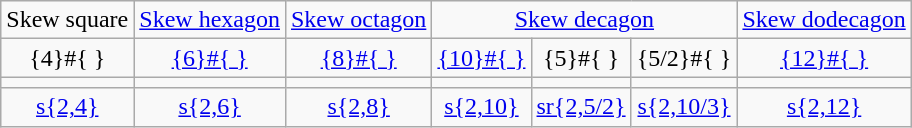<table class=wikitable style="text-align:center;">
<tr>
<td>Skew square</td>
<td><a href='#'>Skew hexagon</a></td>
<td><a href='#'>Skew octagon</a></td>
<td colspan=3><a href='#'>Skew decagon</a></td>
<td><a href='#'>Skew dodecagon</a></td>
</tr>
<tr>
<td>{4}#{ }</td>
<td><a href='#'>{6}#{ }</a></td>
<td><a href='#'>{8}#{ }</a></td>
<td><a href='#'>{10}#{ }</a></td>
<td>{5}#{ }</td>
<td>{5/2}#{ }</td>
<td><a href='#'>{12}#{ }</a></td>
</tr>
<tr>
<td></td>
<td></td>
<td></td>
<td></td>
<td></td>
<td></td>
<td></td>
</tr>
<tr>
<td><a href='#'>s{2,4}</a></td>
<td><a href='#'>s{2,6}</a></td>
<td><a href='#'>s{2,8}</a></td>
<td><a href='#'>s{2,10}</a></td>
<td><a href='#'>sr{2,5/2}</a></td>
<td><a href='#'>s{2,10/3}</a></td>
<td><a href='#'>s{2,12}</a></td>
</tr>
</table>
